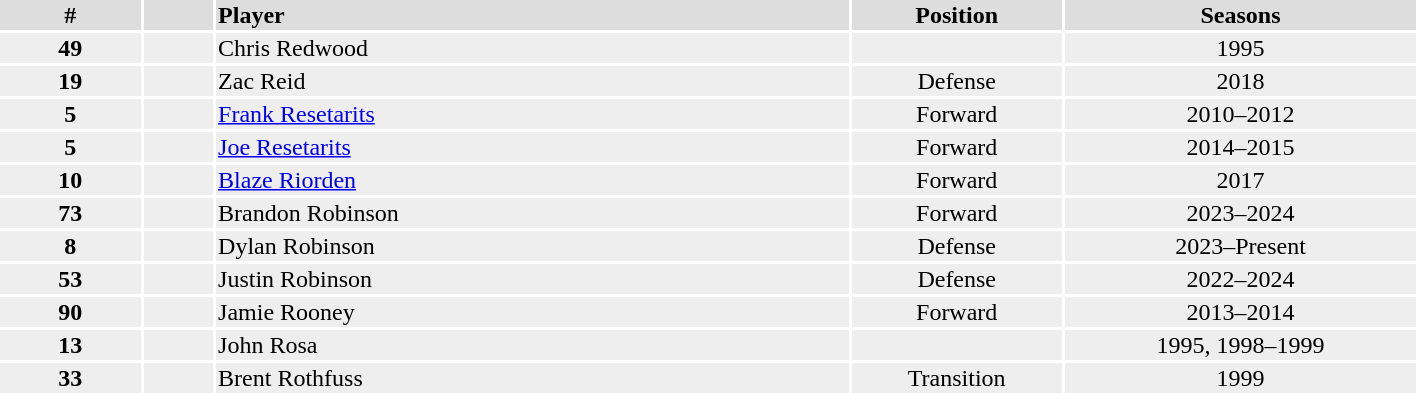<table width=75%>
<tr bgcolor="#dddddd">
<th width=10%>#</th>
<th width=5%></th>
<td align=left!!width=10%><strong>Player</strong></td>
<th width=15%>Position</th>
<th width=25%>Seasons</th>
</tr>
<tr bgcolor="#eeeeee">
<td align=center><strong>49</strong></td>
<td align=center></td>
<td>Chris Redwood</td>
<td align=center></td>
<td align=center>1995</td>
</tr>
<tr bgcolor="#eeeeee">
<td align=center><strong>19</strong></td>
<td align=center></td>
<td>Zac Reid</td>
<td align=center>Defense</td>
<td align=center>2018</td>
</tr>
<tr bgcolor="#eeeeee">
<td align=center><strong>5</strong></td>
<td align=center></td>
<td><a href='#'>Frank Resetarits</a></td>
<td align=center>Forward</td>
<td align=center>2010–2012</td>
</tr>
<tr bgcolor="#eeeeee">
<td align=center><strong>5</strong></td>
<td align=center></td>
<td><a href='#'>Joe Resetarits</a></td>
<td align=center>Forward</td>
<td align=center>2014–2015</td>
</tr>
<tr bgcolor="#eeeeee">
<td align=center><strong>10</strong></td>
<td align=center></td>
<td><a href='#'>Blaze Riorden</a></td>
<td align=center>Forward</td>
<td align=center>2017</td>
</tr>
<tr bgcolor="#eeeeee">
<td align=center><strong>73</strong></td>
<td align=center></td>
<td>Brandon Robinson</td>
<td align=center>Forward</td>
<td align=center>2023–2024</td>
</tr>
<tr bgcolor="#eeeeee">
<td align=center><strong>8</strong></td>
<td align=center></td>
<td>Dylan Robinson</td>
<td align=center>Defense</td>
<td align=center>2023–Present</td>
</tr>
<tr bgcolor="#eeeeee">
<td align=center><strong>53</strong></td>
<td align=center></td>
<td>Justin Robinson</td>
<td align=center>Defense</td>
<td align=center>2022–2024</td>
</tr>
<tr bgcolor="#eeeeee">
<td align=center><strong>90</strong></td>
<td align=center></td>
<td>Jamie Rooney</td>
<td align=center>Forward</td>
<td align=center>2013–2014</td>
</tr>
<tr bgcolor="#eeeeee">
<td align=center><strong>13</strong></td>
<td align=center></td>
<td>John Rosa</td>
<td align=center></td>
<td align=center>1995, 1998–1999</td>
</tr>
<tr bgcolor="#eeeeee">
<td align=center><strong>33</strong></td>
<td align=center></td>
<td>Brent Rothfuss</td>
<td align=center>Transition</td>
<td align=center>1999</td>
</tr>
</table>
